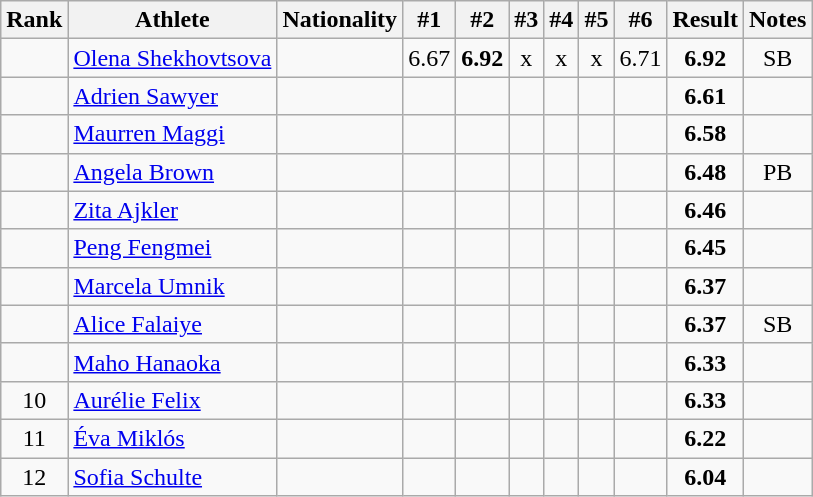<table class="wikitable sortable" style="text-align:center">
<tr>
<th>Rank</th>
<th>Athlete</th>
<th>Nationality</th>
<th>#1</th>
<th>#2</th>
<th>#3</th>
<th>#4</th>
<th>#5</th>
<th>#6</th>
<th>Result</th>
<th>Notes</th>
</tr>
<tr>
<td></td>
<td align=left><a href='#'>Olena Shekhovtsova</a></td>
<td align=left></td>
<td>6.67</td>
<td><strong>6.92</strong></td>
<td>x</td>
<td>x</td>
<td>x</td>
<td>6.71</td>
<td><strong>6.92</strong></td>
<td>SB</td>
</tr>
<tr>
<td></td>
<td align=left><a href='#'>Adrien Sawyer</a></td>
<td align=left></td>
<td></td>
<td></td>
<td></td>
<td></td>
<td></td>
<td></td>
<td><strong>6.61</strong></td>
<td></td>
</tr>
<tr>
<td></td>
<td align=left><a href='#'>Maurren Maggi</a></td>
<td align=left></td>
<td></td>
<td></td>
<td></td>
<td></td>
<td></td>
<td></td>
<td><strong>6.58</strong></td>
<td></td>
</tr>
<tr>
<td></td>
<td align=left><a href='#'>Angela Brown</a></td>
<td align=left></td>
<td></td>
<td></td>
<td></td>
<td></td>
<td></td>
<td></td>
<td><strong>6.48</strong></td>
<td>PB</td>
</tr>
<tr>
<td></td>
<td align=left><a href='#'>Zita Ajkler</a></td>
<td align=left></td>
<td></td>
<td></td>
<td></td>
<td></td>
<td></td>
<td></td>
<td><strong>6.46</strong></td>
<td></td>
</tr>
<tr>
<td></td>
<td align=left><a href='#'>Peng Fengmei</a></td>
<td align=left></td>
<td></td>
<td></td>
<td></td>
<td></td>
<td></td>
<td></td>
<td><strong>6.45</strong></td>
<td></td>
</tr>
<tr>
<td></td>
<td align=left><a href='#'>Marcela Umnik</a></td>
<td align=left></td>
<td></td>
<td></td>
<td></td>
<td></td>
<td></td>
<td></td>
<td><strong>6.37</strong></td>
<td></td>
</tr>
<tr>
<td></td>
<td align=left><a href='#'>Alice Falaiye</a></td>
<td align=left></td>
<td></td>
<td></td>
<td></td>
<td></td>
<td></td>
<td></td>
<td><strong>6.37</strong></td>
<td>SB</td>
</tr>
<tr>
<td></td>
<td align=left><a href='#'>Maho Hanaoka</a></td>
<td align=left></td>
<td></td>
<td></td>
<td></td>
<td></td>
<td></td>
<td></td>
<td><strong>6.33</strong></td>
<td></td>
</tr>
<tr>
<td>10</td>
<td align=left><a href='#'>Aurélie Felix</a></td>
<td align=left></td>
<td></td>
<td></td>
<td></td>
<td></td>
<td></td>
<td></td>
<td><strong>6.33</strong></td>
<td></td>
</tr>
<tr>
<td>11</td>
<td align=left><a href='#'>Éva Miklós</a></td>
<td align=left></td>
<td></td>
<td></td>
<td></td>
<td></td>
<td></td>
<td></td>
<td><strong>6.22</strong></td>
<td></td>
</tr>
<tr>
<td>12</td>
<td align=left><a href='#'>Sofia Schulte</a></td>
<td align=left></td>
<td></td>
<td></td>
<td></td>
<td></td>
<td></td>
<td></td>
<td><strong>6.04</strong></td>
<td></td>
</tr>
</table>
